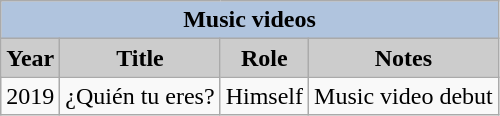<table class="wikitable">
<tr>
<th colspan=4 style="background:#B0C4DE;">Music videos</th>
</tr>
<tr style="text-align:center;">
<th style="background:#ccc;">Year</th>
<th style="background:#ccc;">Title</th>
<th style="background:#ccc;">Role</th>
<th style="background:#ccc;">Notes</th>
</tr>
<tr>
<td>2019</td>
<td>¿Quién tu eres?</td>
<td>Himself</td>
<td>Music video debut</td>
</tr>
</table>
